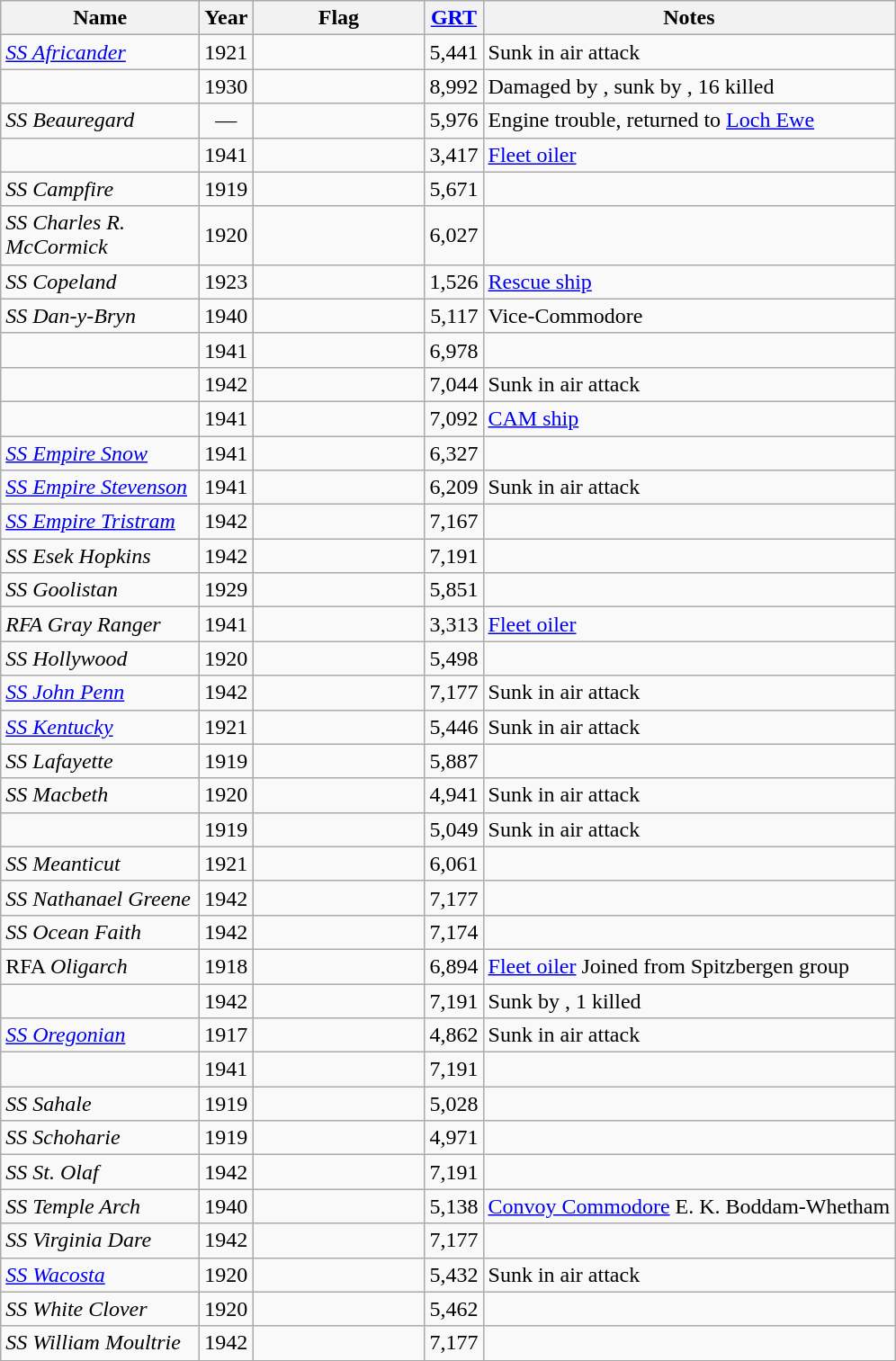<table class="wikitable sortable nowraplinks">
<tr>
<th scope="col" width="140px">Name</th>
<th scope="col" width="25px">Year</th>
<th scope="col" width="120px">Flag</th>
<th scope="col" width="25px"><a href='#'>GRT</a></th>
<th>Notes</th>
</tr>
<tr>
<td align="left"><em><a href='#'>SS Africander</a></em></td>
<td align="left">1921</td>
<td align="left"></td>
<td align="right">5,441</td>
<td>Sunk in air attack</td>
</tr>
<tr>
<td align="left"></td>
<td align="left">1930</td>
<td align="left"></td>
<td align="right">8,992</td>
<td>Damaged by , sunk by , 16 killed</td>
</tr>
<tr>
<td align="left"><em>SS Beauregard</em></td>
<td align="center">—</td>
<td align="left"></td>
<td align="right">5,976</td>
<td>Engine trouble, returned to <a href='#'>Loch Ewe</a></td>
</tr>
<tr>
<td align="left"></td>
<td align="left">1941</td>
<td align="left"></td>
<td align="right">3,417</td>
<td><a href='#'>Fleet oiler</a></td>
</tr>
<tr>
<td align="left"><em>SS Campfire</em></td>
<td align="left">1919</td>
<td></td>
<td align="right">5,671</td>
<td></td>
</tr>
<tr>
<td align="left"><em>SS Charles R. McCormick</em></td>
<td align="left">1920</td>
<td></td>
<td align="right">6,027</td>
<td></td>
</tr>
<tr>
<td align="left"><em>SS Copeland</em></td>
<td align="left">1923</td>
<td align="left"></td>
<td align="right">1,526</td>
<td><a href='#'>Rescue ship</a></td>
</tr>
<tr>
<td align="left"><em>SS Dan-y-Bryn</em></td>
<td align="left">1940</td>
<td align="left"></td>
<td align="right">5,117</td>
<td>Vice-Commodore</td>
</tr>
<tr>
<td align="left"></td>
<td align="left">1941</td>
<td align="left"></td>
<td align="right">6,978</td>
<td></td>
</tr>
<tr>
<td align="left"></td>
<td align="left">1942</td>
<td align="left"></td>
<td align="right">7,044</td>
<td>Sunk in air attack</td>
</tr>
<tr>
<td align="left"></td>
<td align="left">1941</td>
<td align="left"></td>
<td align="right">7,092</td>
<td><a href='#'>CAM ship</a></td>
</tr>
<tr>
<td align="left"><em><a href='#'>SS Empire Snow</a></em></td>
<td align="left">1941</td>
<td align="left"></td>
<td align="right">6,327</td>
<td></td>
</tr>
<tr>
<td align="left"><em><a href='#'>SS Empire Stevenson</a></em></td>
<td align="left">1941</td>
<td align="left"></td>
<td align="right">6,209</td>
<td>Sunk in air attack</td>
</tr>
<tr>
<td align="left"><em><a href='#'>SS Empire Tristram</a></em></td>
<td align="left">1942</td>
<td align="left"></td>
<td align="right">7,167</td>
<td></td>
</tr>
<tr>
<td align="left"><em>SS Esek Hopkins</em></td>
<td align="left">1942</td>
<td align="left"></td>
<td align="right">7,191</td>
<td></td>
</tr>
<tr>
<td align="left"><em>SS Goolistan</em></td>
<td align="left">1929</td>
<td align="left"></td>
<td align="right">5,851</td>
<td></td>
</tr>
<tr>
<td align="left"><em>RFA Gray Ranger</em></td>
<td align="left">1941</td>
<td align="left"></td>
<td align="right">3,313</td>
<td><a href='#'>Fleet oiler</a></td>
</tr>
<tr>
<td align="left"><em>SS Hollywood</em></td>
<td align="left">1920</td>
<td align="left"></td>
<td align="right">5,498</td>
<td></td>
</tr>
<tr>
<td align="left"><em><a href='#'>SS John Penn</a></em></td>
<td align="left">1942</td>
<td align="left"></td>
<td align="right">7,177</td>
<td>Sunk in air attack</td>
</tr>
<tr>
<td align="left"><em><a href='#'>SS Kentucky</a></em></td>
<td align="left">1921</td>
<td align="left"></td>
<td align="right">5,446</td>
<td>Sunk in air attack</td>
</tr>
<tr>
<td align="left"><em>SS Lafayette</em></td>
<td align="left">1919</td>
<td align="left"></td>
<td align="right">5,887</td>
<td></td>
</tr>
<tr>
<td align="left"><em>SS Macbeth</em></td>
<td align="left">1920</td>
<td align="left"></td>
<td align="right">4,941</td>
<td>Sunk in air attack</td>
</tr>
<tr>
<td align="left"></td>
<td align="left">1919</td>
<td align="left"></td>
<td align="right">5,049</td>
<td>Sunk in air attack</td>
</tr>
<tr>
<td align="left"><em>SS Meanticut</em></td>
<td align="left">1921</td>
<td align="left"></td>
<td align="right">6,061</td>
<td></td>
</tr>
<tr>
<td align="left"><em>SS Nathanael Greene</em></td>
<td align="left">1942</td>
<td align="left"></td>
<td align="right">7,177</td>
<td></td>
</tr>
<tr>
<td align="left"><em>SS Ocean Faith</em></td>
<td align="left">1942</td>
<td align="left"></td>
<td align="right">7,174</td>
<td></td>
</tr>
<tr>
<td align="left">RFA <em>Oligarch</em></td>
<td align="left">1918</td>
<td align="left"></td>
<td align="right">6,894</td>
<td><a href='#'>Fleet oiler</a> Joined from Spitzbergen group</td>
</tr>
<tr>
<td align="left"></td>
<td align="left">1942</td>
<td align="left"></td>
<td align="right">7,191</td>
<td>Sunk by , 1 killed</td>
</tr>
<tr>
<td align="left"><a href='#'><em>SS Oregonian</em></a></td>
<td align="left">1917</td>
<td align="left"></td>
<td align="right">4,862</td>
<td>Sunk in air attack</td>
</tr>
<tr>
<td align="left"></td>
<td align="left">1941</td>
<td align="left"></td>
<td align="right">7,191</td>
<td></td>
</tr>
<tr>
<td align="left"><em>SS Sahale</em></td>
<td align="left">1919</td>
<td align="left"></td>
<td align="right">5,028</td>
<td></td>
</tr>
<tr>
<td align="left"><em>SS Schoharie</em></td>
<td align="left">1919</td>
<td align="left"></td>
<td align="right">4,971</td>
<td></td>
</tr>
<tr>
<td align="left"><em>SS St. Olaf</em></td>
<td align="left">1942</td>
<td align="left"></td>
<td align="right">7,191</td>
<td></td>
</tr>
<tr>
<td align="left"><em>SS Temple Arch</em></td>
<td align="left">1940</td>
<td align="left"></td>
<td align="right">5,138</td>
<td><a href='#'>Convoy Commodore</a> E. K. Boddam-Whetham</td>
</tr>
<tr>
<td align="left"><em>SS Virginia Dare</em></td>
<td align="left">1942</td>
<td align="left"></td>
<td align="right">7,177</td>
<td></td>
</tr>
<tr>
<td align="left"><em><a href='#'>SS Wacosta</a></em></td>
<td align="left">1920</td>
<td align="left"></td>
<td align="right">5,432</td>
<td>Sunk in air attack</td>
</tr>
<tr>
<td align="left"><em>SS White Clover</em></td>
<td align="left">1920</td>
<td align="left"></td>
<td align="right">5,462</td>
<td></td>
</tr>
<tr>
<td align="left"><em>SS William Moultrie</em></td>
<td align="left">1942</td>
<td align="left"></td>
<td align="right">7,177</td>
<td></td>
</tr>
<tr>
</tr>
</table>
